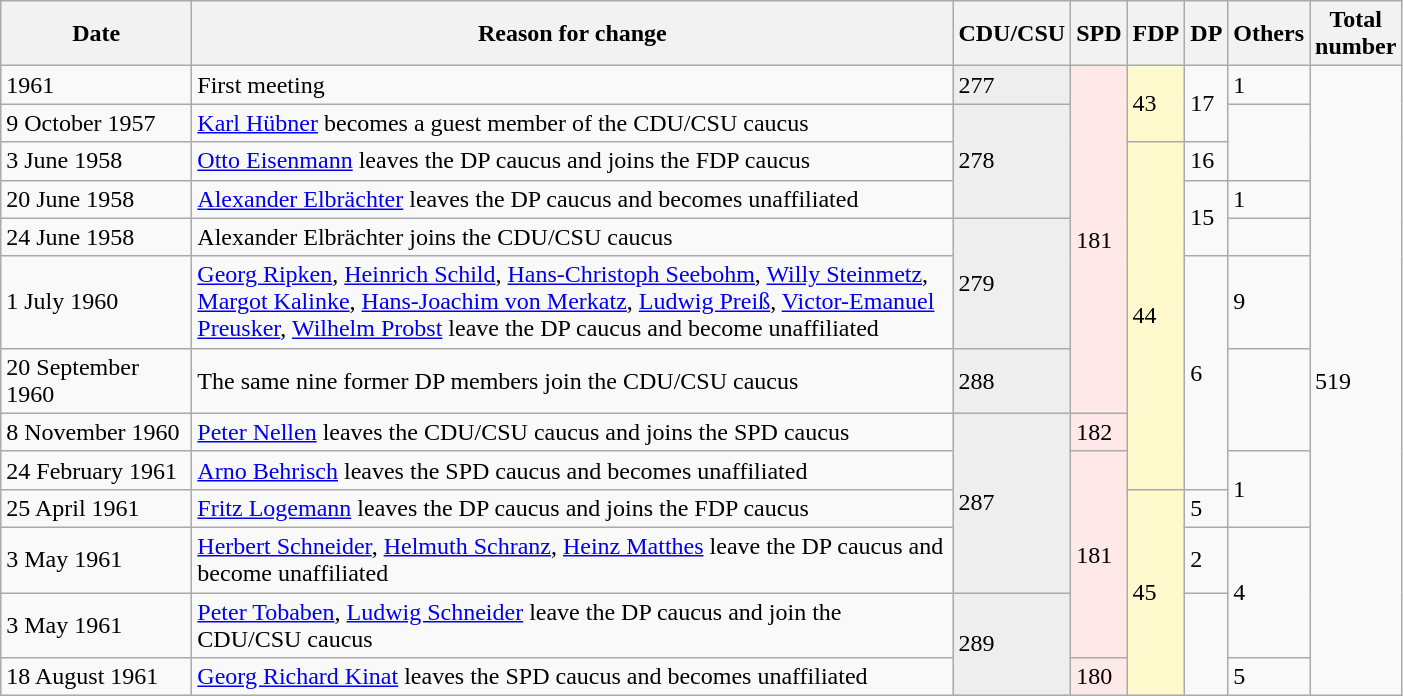<table class="wikitable">
<tr>
<th width=120px>Date</th>
<th width=500px>Reason for change</th>
<th>CDU/CSU</th>
<th>SPD</th>
<th>FDP</th>
<th>DP</th>
<th>Others</th>
<th>Total<br>number</th>
</tr>
<tr>
<td>1961</td>
<td>First meeting</td>
<td rowspan="1" style="background:#EEEEEE;">277</td>
<td rowspan="7" style="background:#FFE8E8;">181</td>
<td rowspan="2" style="background:#FFFACD;">43</td>
<td rowspan="2">17</td>
<td rowspan="1">1</td>
<td rowspan="13">519</td>
</tr>
<tr>
<td>9 October 1957</td>
<td><a href='#'>Karl Hübner</a> becomes a guest member of the CDU/CSU caucus</td>
<td rowspan="3" style="background:#EEEEEE;">278</td>
<td rowspan="2"></td>
</tr>
<tr>
<td>3 June 1958</td>
<td><a href='#'>Otto Eisenmann</a> leaves the DP caucus and joins the FDP caucus</td>
<td rowspan="7" style="background:#FFFACD;">44</td>
<td rowspan="1">16</td>
</tr>
<tr>
<td>20 June 1958</td>
<td><a href='#'>Alexander Elbrächter</a> leaves the DP caucus and becomes unaffiliated</td>
<td rowspan="2">15</td>
<td rowspan="1">1</td>
</tr>
<tr>
<td>24 June 1958</td>
<td>Alexander Elbrächter joins the CDU/CSU caucus</td>
<td rowspan="2" style="background:#EEEEEE;">279</td>
<td rowspan="1"></td>
</tr>
<tr>
<td>1 July 1960</td>
<td><a href='#'>Georg Ripken</a>, <a href='#'>Heinrich Schild</a>, <a href='#'>Hans-Christoph Seebohm</a>, <a href='#'>Willy Steinmetz</a>, <a href='#'>Margot Kalinke</a>, <a href='#'>Hans-Joachim von Merkatz</a>, <a href='#'>Ludwig Preiß</a>, <a href='#'>Victor-Emanuel Preusker</a>, <a href='#'>Wilhelm Probst</a> leave the DP caucus and become unaffiliated</td>
<td rowspan="4">6</td>
<td rowspan="1">9</td>
</tr>
<tr>
<td>20 September 1960</td>
<td>The same nine former DP members join the CDU/CSU caucus</td>
<td rowspan="1" style="background:#EEEEEE;">288</td>
<td rowspan="2"></td>
</tr>
<tr>
<td>8 November 1960</td>
<td><a href='#'>Peter Nellen</a> leaves the CDU/CSU caucus and joins the SPD caucus</td>
<td rowspan="4" style="background:#EEEEEE;">287</td>
<td rowspan="1" style="background:#FFE8E8;">182</td>
</tr>
<tr>
<td>24 February 1961</td>
<td><a href='#'>Arno Behrisch</a> leaves the SPD caucus and becomes unaffiliated</td>
<td rowspan="4" style="background:#FFE8E8;">181</td>
<td rowspan="2">1</td>
</tr>
<tr>
<td>25 April 1961</td>
<td><a href='#'>Fritz Logemann</a> leaves the DP caucus and joins the FDP caucus</td>
<td rowspan="4" style="background:#FFFACD;">45</td>
<td rowspan="1">5</td>
</tr>
<tr>
<td>3 May 1961</td>
<td><a href='#'>Herbert Schneider</a>, <a href='#'>Helmuth Schranz</a>, <a href='#'>Heinz Matthes</a> leave the DP caucus and become unaffiliated</td>
<td rowspan="1">2</td>
<td rowspan="2">4</td>
</tr>
<tr>
<td>3 May 1961</td>
<td><a href='#'>Peter Tobaben</a>, <a href='#'>Ludwig Schneider</a> leave the DP caucus and join the CDU/CSU caucus</td>
<td rowspan="2" style="background:#EEEEEE;">289</td>
<td rowspan="2"></td>
</tr>
<tr>
<td>18 August 1961</td>
<td><a href='#'>Georg Richard Kinat</a> leaves the SPD caucus and becomes unaffiliated</td>
<td rowspan="1" style="background:#FFE8E8;">180</td>
<td rowspan="1">5</td>
</tr>
</table>
